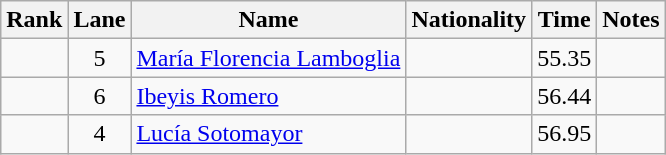<table class="wikitable sortable" style="text-align:center">
<tr>
<th>Rank</th>
<th>Lane</th>
<th>Name</th>
<th>Nationality</th>
<th>Time</th>
<th>Notes</th>
</tr>
<tr>
<td></td>
<td>5</td>
<td align=left><a href='#'>María Florencia Lamboglia</a></td>
<td align=left></td>
<td>55.35</td>
<td></td>
</tr>
<tr>
<td></td>
<td>6</td>
<td align=left><a href='#'>Ibeyis Romero</a></td>
<td align=left></td>
<td>56.44</td>
<td></td>
</tr>
<tr>
<td></td>
<td>4</td>
<td align=left><a href='#'>Lucía Sotomayor</a></td>
<td align=left></td>
<td>56.95</td>
<td></td>
</tr>
</table>
